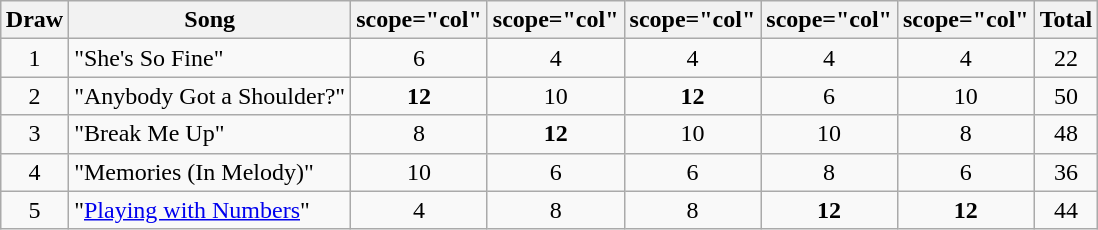<table class="wikitable collapsible" style="margin: 1em auto 1em auto; text-align:center;">
<tr>
<th>Draw</th>
<th>Song</th>
<th>scope="col" </th>
<th>scope="col" </th>
<th>scope="col" </th>
<th>scope="col" </th>
<th>scope="col" </th>
<th>Total</th>
</tr>
<tr>
<td>1</td>
<td align="left">"She's So Fine"</td>
<td>6</td>
<td>4</td>
<td>4</td>
<td>4</td>
<td>4</td>
<td>22</td>
</tr>
<tr>
<td>2</td>
<td align="left">"Anybody Got a Shoulder?"</td>
<td><strong>12</strong></td>
<td>10</td>
<td><strong>12</strong></td>
<td>6</td>
<td>10</td>
<td>50</td>
</tr>
<tr>
<td>3</td>
<td align="left">"Break Me Up"</td>
<td>8</td>
<td><strong>12</strong></td>
<td>10</td>
<td>10</td>
<td>8</td>
<td>48</td>
</tr>
<tr>
<td>4</td>
<td align="left">"Memories (In Melody)"</td>
<td>10</td>
<td>6</td>
<td>6</td>
<td>8</td>
<td>6</td>
<td>36</td>
</tr>
<tr>
<td>5</td>
<td align="left">"<a href='#'>Playing with Numbers</a>"</td>
<td>4</td>
<td>8</td>
<td>8</td>
<td><strong>12</strong></td>
<td><strong>12</strong></td>
<td>44</td>
</tr>
</table>
